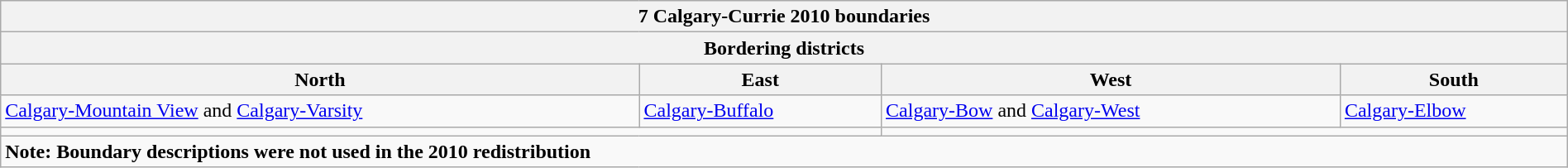<table class="wikitable collapsible collapsed" style="width:100%;">
<tr>
<th colspan=4>7 Calgary-Currie 2010 boundaries</th>
</tr>
<tr>
<th colspan=4>Bordering districts</th>
</tr>
<tr>
<th>North</th>
<th>East</th>
<th>West</th>
<th>South</th>
</tr>
<tr>
<td><a href='#'>Calgary-Mountain View</a> and <a href='#'>Calgary-Varsity</a></td>
<td><a href='#'>Calgary-Buffalo</a></td>
<td><a href='#'>Calgary-Bow</a> and <a href='#'>Calgary-West</a></td>
<td><a href='#'>Calgary-Elbow</a></td>
</tr>
<tr>
<td colspan=2 align=center></td>
<td colspan=2 align=center></td>
</tr>
<tr>
<td colspan=4><strong>Note: Boundary descriptions were not used in the 2010 redistribution</strong></td>
</tr>
</table>
